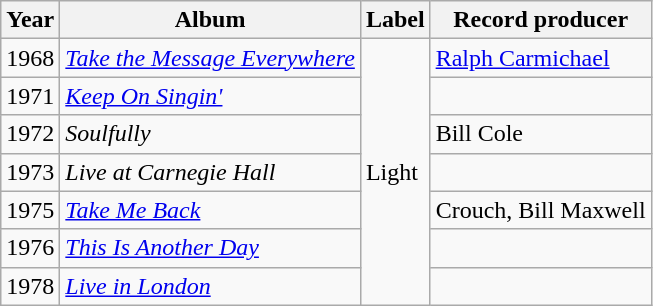<table class="wikitable">
<tr>
<th>Year</th>
<th>Album</th>
<th>Label</th>
<th>Record producer</th>
</tr>
<tr>
<td>1968</td>
<td><em><a href='#'>Take the Message Everywhere</a></em></td>
<td rowspan="7">Light</td>
<td><a href='#'>Ralph Carmichael</a></td>
</tr>
<tr>
<td>1971</td>
<td><em><a href='#'>Keep On Singin'</a></em></td>
<td></td>
</tr>
<tr>
<td>1972</td>
<td><em>Soulfully</em></td>
<td>Bill Cole</td>
</tr>
<tr>
<td>1973</td>
<td><em>Live at Carnegie Hall</em></td>
<td></td>
</tr>
<tr>
<td>1975</td>
<td><em><a href='#'>Take Me Back</a></em></td>
<td>Crouch, Bill Maxwell</td>
</tr>
<tr>
<td>1976</td>
<td><em><a href='#'>This Is Another Day</a></em></td>
<td></td>
</tr>
<tr>
<td>1978</td>
<td><em><a href='#'>Live in London</a></em></td>
<td></td>
</tr>
</table>
